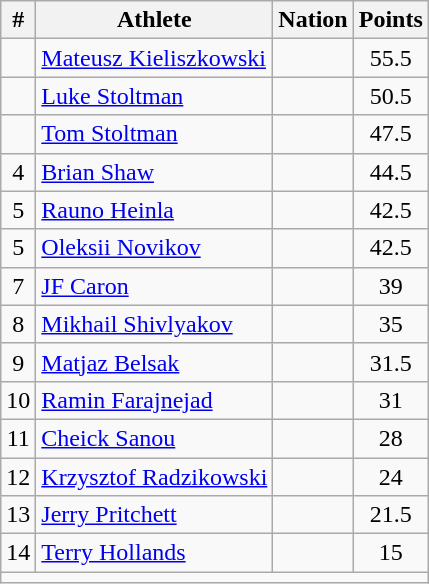<table class="wikitable" style="text-align:center">
<tr>
<th scope="col" style="width: 10px;">#</th>
<th scope="col">Athlete</th>
<th scope="col">Nation</th>
<th scope="col" style="width: 10px;">Points</th>
</tr>
<tr>
<td></td>
<td align=left><a href='#'>Mateusz Kieliszkowski</a></td>
<td align=left></td>
<td>55.5</td>
</tr>
<tr>
<td></td>
<td align=left><a href='#'>Luke Stoltman</a></td>
<td align=left></td>
<td>50.5</td>
</tr>
<tr>
<td></td>
<td align=left><a href='#'>Tom Stoltman</a></td>
<td align=left></td>
<td>47.5</td>
</tr>
<tr>
<td>4</td>
<td align=left><a href='#'>Brian Shaw</a></td>
<td align=left></td>
<td>44.5</td>
</tr>
<tr>
<td>5</td>
<td align=left><a href='#'>Rauno Heinla</a></td>
<td align=left></td>
<td>42.5</td>
</tr>
<tr>
<td>5</td>
<td align=left><a href='#'>Oleksii Novikov</a></td>
<td align=left></td>
<td>42.5</td>
</tr>
<tr>
<td>7</td>
<td align=left><a href='#'>JF Caron</a></td>
<td align=left></td>
<td>39</td>
</tr>
<tr>
<td>8</td>
<td align=left><a href='#'>Mikhail Shivlyakov</a></td>
<td align=left></td>
<td>35</td>
</tr>
<tr>
<td>9</td>
<td align=left><a href='#'>Matjaz Belsak</a></td>
<td align=left></td>
<td>31.5</td>
</tr>
<tr>
<td>10</td>
<td align=left><a href='#'>Ramin Farajnejad</a></td>
<td align=left></td>
<td>31</td>
</tr>
<tr>
<td>11</td>
<td align=left><a href='#'>Cheick Sanou</a></td>
<td align=left></td>
<td>28</td>
</tr>
<tr>
<td>12</td>
<td align=left><a href='#'>Krzysztof Radzikowski</a></td>
<td align=left></td>
<td>24</td>
</tr>
<tr>
<td>13</td>
<td align=left><a href='#'>Jerry Pritchett</a></td>
<td align=left></td>
<td>21.5</td>
</tr>
<tr>
<td>14</td>
<td align=left><a href='#'>Terry Hollands</a></td>
<td align=left></td>
<td>15</td>
</tr>
<tr class="sortbottom">
<td colspan="4"></td>
</tr>
</table>
